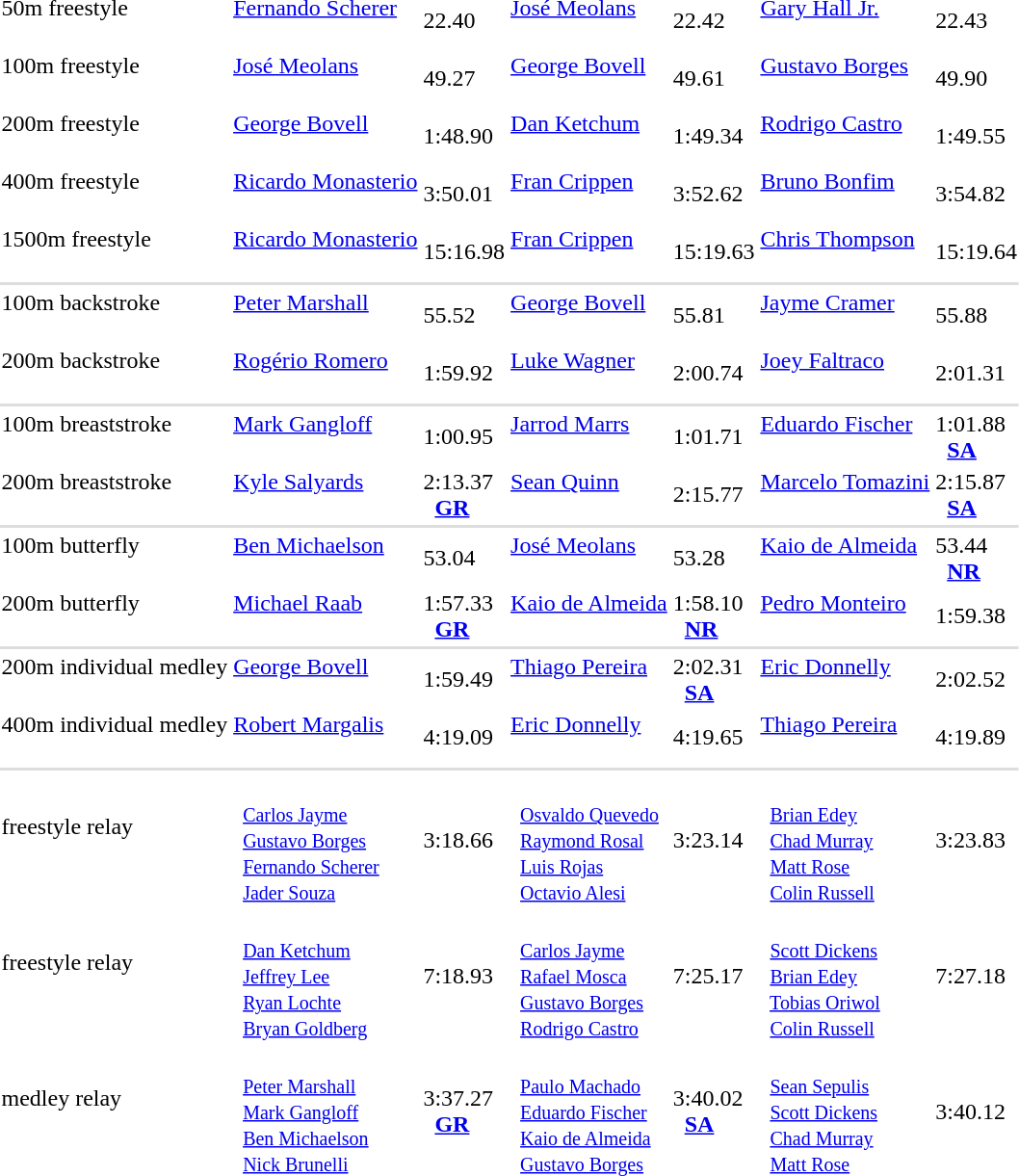<table>
<tr>
<td>50m freestyle <br>  </td>
<td><a href='#'>Fernando Scherer</a> <small><br>   </small></td>
<td>22.40</td>
<td><a href='#'>José Meolans</a> <small><br>   </small></td>
<td>22.42</td>
<td><a href='#'>Gary Hall Jr.</a> <small><br>   </small></td>
<td>22.43</td>
</tr>
<tr>
<td>100m freestyle <br>  </td>
<td><a href='#'>José Meolans</a> <small><br>   </small></td>
<td>49.27</td>
<td><a href='#'>George Bovell</a> <small><br>   </small></td>
<td>49.61</td>
<td><a href='#'>Gustavo Borges</a> <small><br>   </small></td>
<td>49.90</td>
</tr>
<tr>
<td>200m freestyle <br>  </td>
<td><a href='#'>George Bovell</a> <small><br>   </small></td>
<td>1:48.90</td>
<td><a href='#'>Dan Ketchum</a> <small><br>   </small></td>
<td>1:49.34</td>
<td><a href='#'>Rodrigo Castro</a> <small><br>   </small></td>
<td>1:49.55</td>
</tr>
<tr>
<td>400m freestyle  <br>  </td>
<td><a href='#'>Ricardo Monasterio</a> <small><br>   </small></td>
<td>3:50.01</td>
<td><a href='#'>Fran Crippen</a> <small><br>   </small></td>
<td>3:52.62</td>
<td><a href='#'>Bruno Bonfim</a> <small><br>   </small></td>
<td>3:54.82</td>
</tr>
<tr>
<td>1500m freestyle  <br>  </td>
<td><a href='#'>Ricardo Monasterio</a> <small><br>   </small></td>
<td>15:16.98</td>
<td><a href='#'>Fran Crippen</a> <small><br>   </small></td>
<td>15:19.63</td>
<td><a href='#'>Chris Thompson</a> <small><br>   </small></td>
<td>15:19.64</td>
</tr>
<tr bgcolor=#DDDDDD>
<td colspan=7></td>
</tr>
<tr>
<td>100m backstroke <br>  </td>
<td><a href='#'>Peter Marshall</a> <small><br>   </small></td>
<td>55.52</td>
<td><a href='#'>George Bovell</a> <small><br>   </small></td>
<td>55.81</td>
<td><a href='#'>Jayme Cramer</a> <small><br>   </small></td>
<td>55.88</td>
</tr>
<tr>
<td>200m backstroke <br>  </td>
<td><a href='#'>Rogério Romero</a> <small><br>   </small></td>
<td>1:59.92</td>
<td><a href='#'>Luke Wagner</a> <small><br>   </small></td>
<td>2:00.74</td>
<td><a href='#'>Joey Faltraco</a> <small><br>   </small></td>
<td>2:01.31</td>
</tr>
<tr bgcolor=#DDDDDD>
<td colspan=7></td>
</tr>
<tr>
<td>100m breaststroke <br>  </td>
<td><a href='#'>Mark Gangloff</a> <small><br>   </small></td>
<td>1:00.95</td>
<td><a href='#'>Jarrod Marrs</a> <small><br>   </small></td>
<td>1:01.71</td>
<td><a href='#'>Eduardo Fischer</a> <small><br>   </small></td>
<td>1:01.88 <br>   <strong><a href='#'>SA</a></strong></td>
</tr>
<tr>
<td>200m breaststroke <br>  </td>
<td><a href='#'>Kyle Salyards</a> <small><br>   </small></td>
<td>2:13.37 <br>   <strong><a href='#'>GR</a></strong></td>
<td><a href='#'>Sean Quinn</a> <small><br>   </small></td>
<td>2:15.77</td>
<td><a href='#'>Marcelo Tomazini</a> <small><br>   </small></td>
<td>2:15.87 <br>   <strong><a href='#'>SA</a></strong></td>
</tr>
<tr bgcolor=#DDDDDD>
<td colspan=7></td>
</tr>
<tr>
<td>100m butterfly <br>  </td>
<td><a href='#'>Ben Michaelson</a> <small><br>   </small></td>
<td>53.04</td>
<td><a href='#'>José Meolans</a> <small><br>   </small></td>
<td>53.28</td>
<td><a href='#'>Kaio de Almeida</a> <small><br>   </small></td>
<td>53.44 <br>   <strong><a href='#'>NR</a></strong></td>
</tr>
<tr>
<td>200m butterfly <br>  </td>
<td><a href='#'>Michael Raab</a> <small><br>   </small></td>
<td>1:57.33 <br>   <strong><a href='#'>GR</a></strong></td>
<td><a href='#'>Kaio de Almeida</a> <small><br>   </small></td>
<td>1:58.10 <br>   <strong><a href='#'>NR</a></strong></td>
<td><a href='#'>Pedro Monteiro</a> <small><br>   </small></td>
<td>1:59.38</td>
</tr>
<tr bgcolor=#DDDDDD>
<td colspan=7></td>
</tr>
<tr>
<td>200m individual medley <br>  </td>
<td><a href='#'>George Bovell</a> <small><br>   </small></td>
<td>1:59.49</td>
<td><a href='#'>Thiago Pereira</a> <small><br>   </small></td>
<td>2:02.31 <br>   <strong><a href='#'>SA</a></strong></td>
<td><a href='#'>Eric Donnelly</a> <small><br>   </small></td>
<td>2:02.52</td>
</tr>
<tr>
<td>400m individual medley <br>  </td>
<td><a href='#'>Robert Margalis</a> <small><br>   </small></td>
<td>4:19.09</td>
<td><a href='#'>Eric Donnelly</a> <small><br>   </small></td>
<td>4:19.65</td>
<td><a href='#'>Thiago Pereira</a> <small><br>   </small></td>
<td>4:19.89</td>
</tr>
<tr bgcolor=#DDDDDD>
<td colspan=7></td>
</tr>
<tr>
<td> freestyle relay <br>  </td>
<td> <small><br>   <a href='#'>Carlos Jayme</a><br>   <a href='#'>Gustavo Borges</a><br>   <a href='#'>Fernando Scherer</a><br>   <a href='#'>Jader Souza</a></small></td>
<td>3:18.66</td>
<td> <small><br>   <a href='#'>Osvaldo Quevedo</a><br>   <a href='#'>Raymond Rosal</a><br>   <a href='#'>Luis Rojas</a><br>   <a href='#'>Octavio Alesi</a></small></td>
<td>3:23.14</td>
<td> <small><br>   <a href='#'>Brian Edey</a><br>   <a href='#'>Chad Murray</a><br>   <a href='#'>Matt Rose</a><br>   <a href='#'>Colin Russell</a></small></td>
<td>3:23.83</td>
</tr>
<tr>
<td> freestyle relay <br>  </td>
<td> <small><br>   <a href='#'>Dan Ketchum</a><br>   <a href='#'>Jeffrey Lee</a><br>   <a href='#'>Ryan Lochte</a><br>   <a href='#'>Bryan Goldberg</a></small></td>
<td>7:18.93</td>
<td> <small><br>   <a href='#'>Carlos Jayme</a><br>   <a href='#'>Rafael Mosca</a><br>   <a href='#'>Gustavo Borges</a><br>   <a href='#'>Rodrigo Castro</a></small></td>
<td>7:25.17</td>
<td> <small><br>   <a href='#'>Scott Dickens</a><br>   <a href='#'>Brian Edey</a><br>   <a href='#'>Tobias Oriwol</a><br>   <a href='#'>Colin Russell</a></small></td>
<td>7:27.18</td>
</tr>
<tr>
<td> medley relay <br>  </td>
<td> <small><br>   <a href='#'>Peter Marshall</a><br>   <a href='#'>Mark Gangloff</a><br>   <a href='#'>Ben Michaelson</a><br>   <a href='#'>Nick Brunelli</a></small></td>
<td>3:37.27 <br>   <strong><a href='#'>GR</a></strong></td>
<td> <small><br>   <a href='#'>Paulo Machado</a><br>   <a href='#'>Eduardo Fischer</a><br>   <a href='#'>Kaio de Almeida</a><br>   <a href='#'>Gustavo Borges</a></small></td>
<td>3:40.02 <br>   <strong><a href='#'>SA</a></strong></td>
<td> <small><br>   <a href='#'>Sean Sepulis</a><br>   <a href='#'>Scott Dickens</a><br>   <a href='#'>Chad Murray</a><br>   <a href='#'>Matt Rose</a></small></td>
<td>3:40.12</td>
</tr>
</table>
